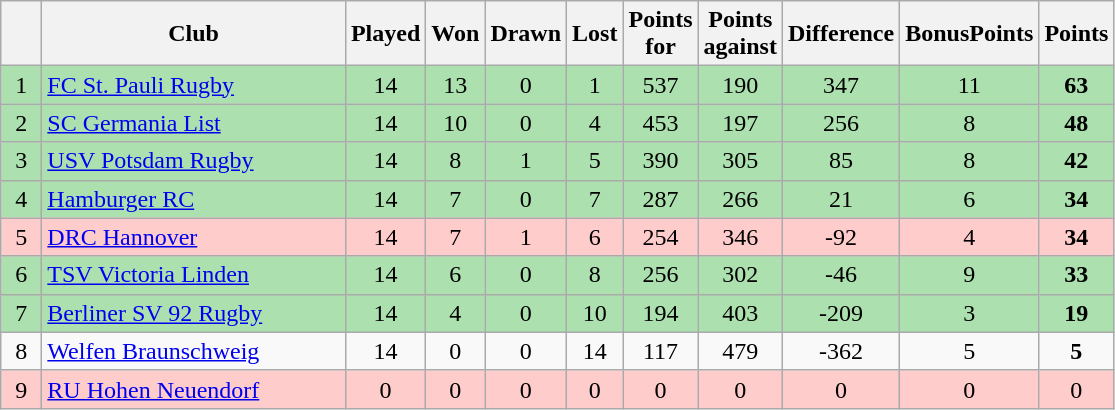<table class="wikitable" style="text-align: center;">
<tr>
<th bgcolor="#efefef" width="20"></th>
<th bgcolor="#efefef" width="195">Club</th>
<th bgcolor="#efefef" width="20">Played</th>
<th bgcolor="#efefef" width="20">Won</th>
<th bgcolor="#efefef" width="20">Drawn</th>
<th bgcolor="#efefef" width="20">Lost</th>
<th bgcolor="#efefef" width="20">Points for</th>
<th bgcolor="#efefef" width="20">Points against</th>
<th bgcolor="#efefef" width="20">Difference</th>
<th bgcolor="#efefef" width="20">BonusPoints</th>
<th bgcolor="#efefef" width="20">Points</th>
</tr>
<tr bgcolor=#ACE1AF align=center>
<td>1</td>
<td align=left><a href='#'>FC St. Pauli Rugby</a></td>
<td>14</td>
<td>13</td>
<td>0</td>
<td>1</td>
<td>537</td>
<td>190</td>
<td>347</td>
<td>11</td>
<td><strong>63</strong></td>
</tr>
<tr bgcolor=#ACE1AF align=center>
<td>2</td>
<td align=left><a href='#'>SC Germania List</a></td>
<td>14</td>
<td>10</td>
<td>0</td>
<td>4</td>
<td>453</td>
<td>197</td>
<td>256</td>
<td>8</td>
<td><strong>48</strong></td>
</tr>
<tr bgcolor=#ACE1AF align=center>
<td>3</td>
<td align=left><a href='#'>USV Potsdam Rugby</a></td>
<td>14</td>
<td>8</td>
<td>1</td>
<td>5</td>
<td>390</td>
<td>305</td>
<td>85</td>
<td>8</td>
<td><strong>42</strong></td>
</tr>
<tr bgcolor=#ACE1AF align=center>
<td>4</td>
<td align=left><a href='#'>Hamburger RC</a></td>
<td>14</td>
<td>7</td>
<td>0</td>
<td>7</td>
<td>287</td>
<td>266</td>
<td>21</td>
<td>6</td>
<td><strong>34</strong></td>
</tr>
<tr bgcolor=#ffcccc align=center>
<td>5</td>
<td align=left><a href='#'>DRC Hannover</a></td>
<td>14</td>
<td>7</td>
<td>1</td>
<td>6</td>
<td>254</td>
<td>346</td>
<td>-92</td>
<td>4</td>
<td><strong>34</strong></td>
</tr>
<tr bgcolor=#ACE1AF align=center>
<td>6</td>
<td align=left><a href='#'>TSV Victoria Linden</a></td>
<td>14</td>
<td>6</td>
<td>0</td>
<td>8</td>
<td>256</td>
<td>302</td>
<td>-46</td>
<td>9</td>
<td><strong>33</strong></td>
</tr>
<tr bgcolor=#ACE1AF align=center>
<td>7</td>
<td align=left><a href='#'>Berliner SV 92 Rugby</a></td>
<td>14</td>
<td>4</td>
<td>0</td>
<td>10</td>
<td>194</td>
<td>403</td>
<td>-209</td>
<td>3</td>
<td><strong>19</strong></td>
</tr>
<tr>
<td>8</td>
<td align=left><a href='#'>Welfen Braunschweig</a></td>
<td>14</td>
<td>0</td>
<td>0</td>
<td>14</td>
<td>117</td>
<td>479</td>
<td>-362</td>
<td>5</td>
<td><strong>5</strong></td>
</tr>
<tr bgcolor=#ffcccc align=center>
<td>9</td>
<td align=left><a href='#'>RU Hohen Neuendorf</a></td>
<td>0</td>
<td>0</td>
<td>0</td>
<td>0</td>
<td>0</td>
<td>0</td>
<td>0</td>
<td>0</td>
<td>0</td>
</tr>
</table>
